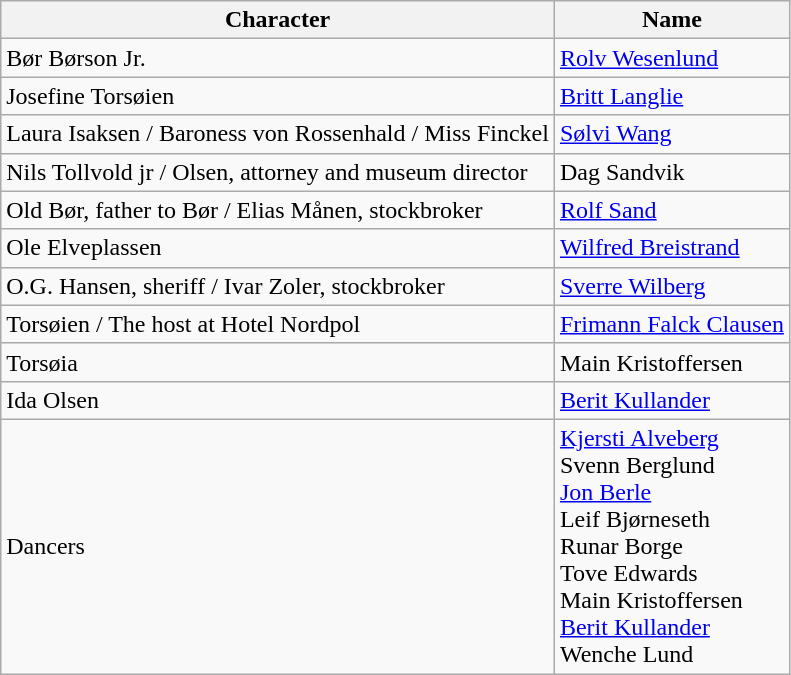<table class="wikitable">
<tr>
<th>Character</th>
<th>Name</th>
</tr>
<tr>
<td>Bør Børson Jr.</td>
<td><a href='#'>Rolv Wesenlund</a></td>
</tr>
<tr>
<td>Josefine Torsøien</td>
<td><a href='#'>Britt Langlie</a></td>
</tr>
<tr>
<td>Laura Isaksen / Baroness von Rossenhald / Miss Finckel</td>
<td><a href='#'>Sølvi Wang</a></td>
</tr>
<tr>
<td>Nils Tollvold jr / Olsen, attorney and museum director</td>
<td>Dag Sandvik</td>
</tr>
<tr>
<td>Old Bør, father to Bør / Elias Månen, stockbroker</td>
<td><a href='#'>Rolf Sand</a></td>
</tr>
<tr>
<td>Ole Elveplassen</td>
<td><a href='#'>Wilfred Breistrand</a></td>
</tr>
<tr>
<td>O.G. Hansen, sheriff / Ivar Zoler, stockbroker</td>
<td><a href='#'>Sverre Wilberg</a></td>
</tr>
<tr>
<td>Torsøien / The host at Hotel Nordpol</td>
<td><a href='#'>Frimann Falck Clausen</a></td>
</tr>
<tr>
<td>Torsøia</td>
<td>Main Kristoffersen</td>
</tr>
<tr>
<td>Ida Olsen</td>
<td><a href='#'>Berit Kullander</a></td>
</tr>
<tr>
<td>Dancers</td>
<td><a href='#'>Kjersti Alveberg</a><br>Svenn Berglund<br><a href='#'>Jon Berle</a><br>Leif Bjørneseth<br>Runar Borge<br>Tove Edwards<br>Main Kristoffersen<br><a href='#'>Berit Kullander</a><br>Wenche Lund</td>
</tr>
</table>
